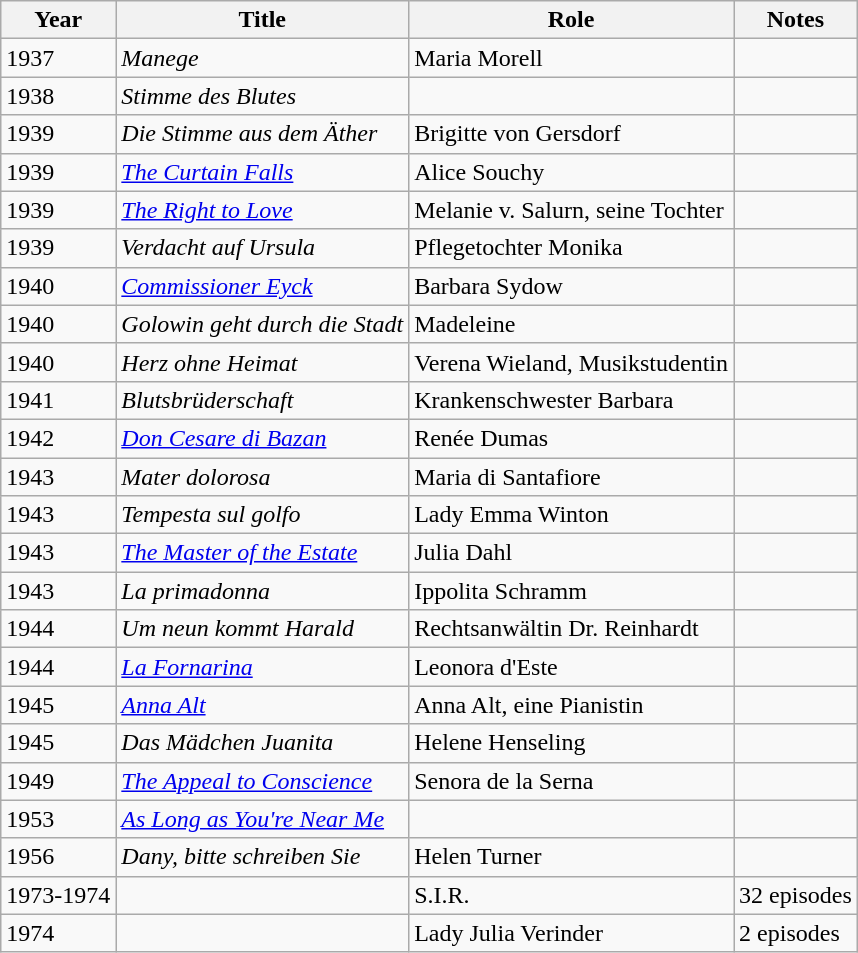<table class="wikitable">
<tr>
<th>Year</th>
<th>Title</th>
<th>Role</th>
<th>Notes</th>
</tr>
<tr>
<td>1937</td>
<td><em>Manege</em></td>
<td>Maria Morell</td>
<td></td>
</tr>
<tr>
<td>1938</td>
<td><em>Stimme des Blutes</em></td>
<td></td>
<td></td>
</tr>
<tr>
<td>1939</td>
<td><em>Die Stimme aus dem Äther</em></td>
<td>Brigitte von Gersdorf</td>
<td></td>
</tr>
<tr>
<td>1939</td>
<td><em><a href='#'>The Curtain Falls</a></em></td>
<td>Alice Souchy</td>
<td></td>
</tr>
<tr>
<td>1939</td>
<td><em><a href='#'>The Right to Love</a></em></td>
<td>Melanie v. Salurn, seine Tochter</td>
<td></td>
</tr>
<tr>
<td>1939</td>
<td><em>Verdacht auf Ursula</em></td>
<td>Pflegetochter Monika</td>
<td></td>
</tr>
<tr>
<td>1940</td>
<td><em><a href='#'>Commissioner Eyck</a></em></td>
<td>Barbara Sydow</td>
<td></td>
</tr>
<tr>
<td>1940</td>
<td><em>Golowin geht durch die Stadt</em></td>
<td>Madeleine</td>
<td></td>
</tr>
<tr>
<td>1940</td>
<td><em>Herz ohne Heimat</em></td>
<td>Verena Wieland, Musikstudentin</td>
<td></td>
</tr>
<tr>
<td>1941</td>
<td><em>Blutsbrüderschaft</em></td>
<td>Krankenschwester Barbara</td>
<td></td>
</tr>
<tr>
<td>1942</td>
<td><em><a href='#'>Don Cesare di Bazan</a></em></td>
<td>Renée Dumas</td>
<td></td>
</tr>
<tr>
<td>1943</td>
<td><em>Mater dolorosa</em></td>
<td>Maria di Santafiore</td>
<td></td>
</tr>
<tr>
<td>1943</td>
<td><em>Tempesta sul golfo</em></td>
<td>Lady Emma Winton</td>
<td></td>
</tr>
<tr>
<td>1943</td>
<td><em><a href='#'>The Master of the Estate</a></em></td>
<td>Julia Dahl</td>
<td></td>
</tr>
<tr>
<td>1943</td>
<td><em>La primadonna</em></td>
<td>Ippolita Schramm</td>
<td></td>
</tr>
<tr>
<td>1944</td>
<td><em>Um neun kommt Harald</em></td>
<td>Rechtsanwältin Dr. Reinhardt</td>
<td></td>
</tr>
<tr>
<td>1944</td>
<td><em><a href='#'>La Fornarina</a></em></td>
<td>Leonora d'Este</td>
<td></td>
</tr>
<tr>
<td>1945</td>
<td><em><a href='#'>Anna Alt</a></em></td>
<td>Anna Alt, eine Pianistin</td>
<td></td>
</tr>
<tr>
<td>1945</td>
<td><em>Das Mädchen Juanita</em></td>
<td>Helene Henseling</td>
<td></td>
</tr>
<tr>
<td>1949</td>
<td><em><a href='#'>The Appeal to Conscience</a></em></td>
<td>Senora de la Serna</td>
<td></td>
</tr>
<tr>
<td>1953</td>
<td><em><a href='#'>As Long as You're Near Me</a></em></td>
<td></td>
<td></td>
</tr>
<tr>
<td>1956</td>
<td><em>Dany, bitte schreiben Sie</em></td>
<td>Helen Turner</td>
<td></td>
</tr>
<tr>
<td>1973-1974</td>
<td><em></em></td>
<td>S.I.R.</td>
<td>32 episodes</td>
</tr>
<tr>
<td>1974</td>
<td><em></em></td>
<td>Lady Julia Verinder</td>
<td>2 episodes</td>
</tr>
</table>
